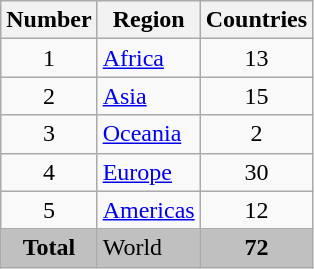<table class="wikitable sortable">
<tr>
<th>Number</th>
<th>Region</th>
<th>Countries</th>
</tr>
<tr>
<td align=center>1</td>
<td><a href='#'>Africa</a></td>
<td align=center>13</td>
</tr>
<tr>
<td align=center>2</td>
<td><a href='#'>Asia</a></td>
<td align=center>15</td>
</tr>
<tr>
<td align=center>3</td>
<td><a href='#'>Oceania</a></td>
<td align=center>2</td>
</tr>
<tr>
<td align=center>4</td>
<td><a href='#'>Europe</a></td>
<td align=center>30</td>
</tr>
<tr>
<td align=center>5</td>
<td><a href='#'>Americas</a></td>
<td align=center>12</td>
</tr>
<tr style="background:silver;">
<td align=center><strong>Total</strong></td>
<td>World</td>
<td align=center><strong>72</strong></td>
</tr>
</table>
